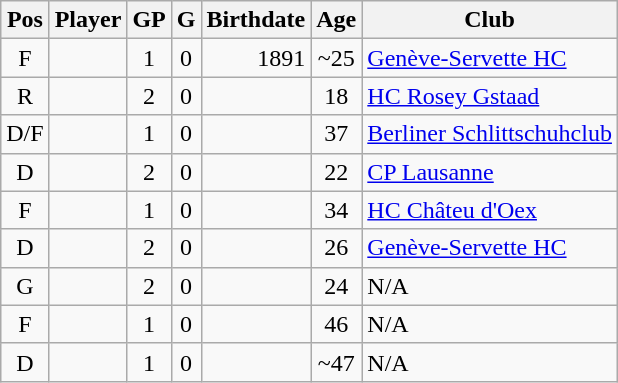<table class="wikitable sortable" style="text-align:center;">
<tr>
<th>Pos</th>
<th>Player</th>
<th>GP</th>
<th>G</th>
<th>Birthdate</th>
<th>Age</th>
<th>Club</th>
</tr>
<tr>
<td>F</td>
<td align="left"></td>
<td>1</td>
<td>0</td>
<td align="right">1891</td>
<td>~25</td>
<td align="left"> <a href='#'>Genève-Servette HC</a></td>
</tr>
<tr>
<td>R</td>
<td align="left"></td>
<td>2</td>
<td>0</td>
<td align="right"></td>
<td>18</td>
<td align="left"> <a href='#'>HC Rosey Gstaad</a></td>
</tr>
<tr>
<td>D/F</td>
<td align="left"></td>
<td>1</td>
<td>0</td>
<td align="right"></td>
<td>37</td>
<td align="left"> <a href='#'>Berliner Schlittschuhclub</a></td>
</tr>
<tr>
<td>D</td>
<td align="left"></td>
<td>2</td>
<td>0</td>
<td align="right"></td>
<td>22</td>
<td align="left"> <a href='#'>CP Lausanne</a></td>
</tr>
<tr>
<td>F</td>
<td align="left"></td>
<td>1</td>
<td>0</td>
<td align="right"></td>
<td>34</td>
<td align="left"> <a href='#'>HC Châteu d'Oex</a></td>
</tr>
<tr>
<td>D</td>
<td align="left"></td>
<td>2</td>
<td>0</td>
<td align="right"></td>
<td>26</td>
<td align="left"> <a href='#'>Genève-Servette HC</a></td>
</tr>
<tr>
<td>G</td>
<td align="left"></td>
<td>2</td>
<td>0</td>
<td align="right"></td>
<td>24</td>
<td align="left">N/A</td>
</tr>
<tr>
<td>F</td>
<td align="left"></td>
<td>1</td>
<td>0</td>
<td align="right"></td>
<td>46</td>
<td align="left">N/A</td>
</tr>
<tr>
<td>D</td>
<td align="left"></td>
<td>1</td>
<td>0</td>
<td align="right"></td>
<td>~47</td>
<td align="left">N/A</td>
</tr>
</table>
